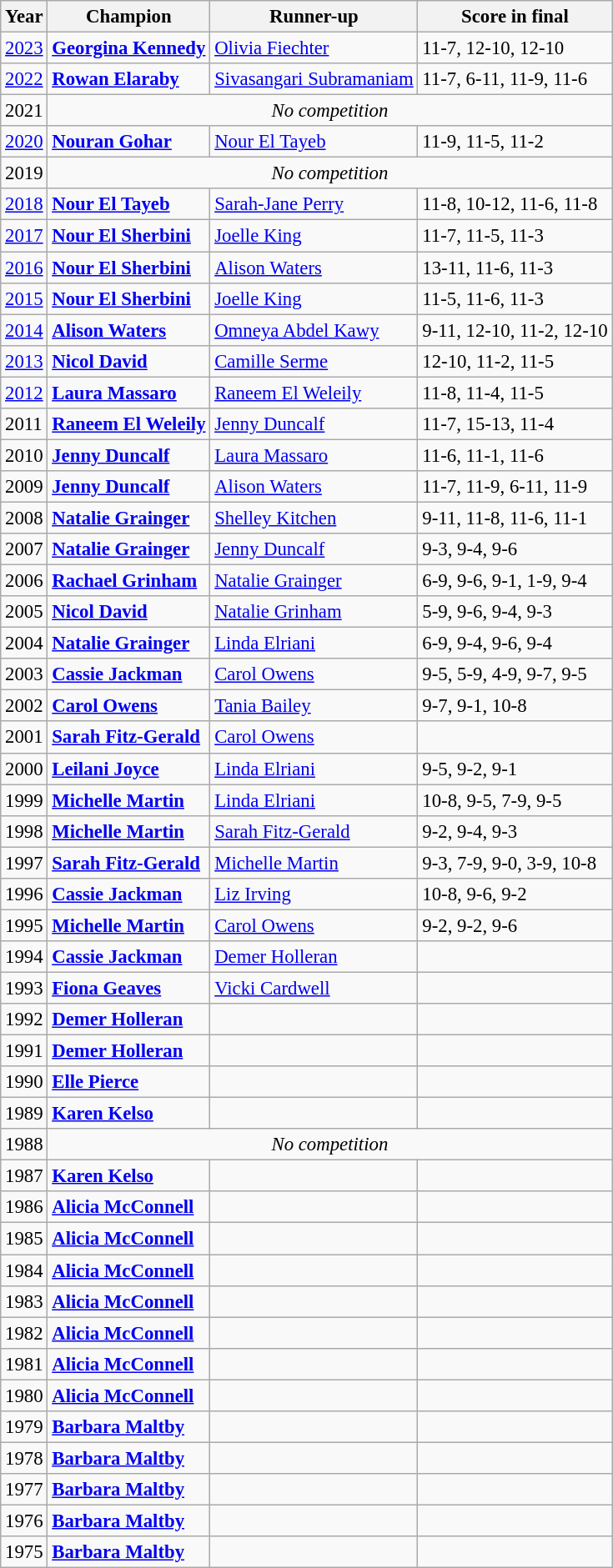<table class="wikitable" style="font-size: 95%;">
<tr>
<th>Year</th>
<th>Champion</th>
<th>Runner-up</th>
<th>Score in final</th>
</tr>
<tr>
<td><a href='#'>2023</a></td>
<td> <strong><a href='#'>Georgina Kennedy</a></strong></td>
<td> <a href='#'>Olivia Fiechter</a></td>
<td>11-7, 12-10, 12-10</td>
</tr>
<tr>
<td><a href='#'>2022</a></td>
<td> <strong><a href='#'>Rowan Elaraby</a></strong></td>
<td> <a href='#'>Sivasangari Subramaniam</a></td>
<td>11-7, 6-11, 11-9, 11-6</td>
</tr>
<tr>
<td>2021</td>
<td rowspan=1 colspan=3 align="center"><em>No competition</em></td>
</tr>
<tr>
<td><a href='#'>2020</a></td>
<td> <strong><a href='#'>Nouran Gohar</a></strong></td>
<td> <a href='#'>Nour El Tayeb</a></td>
<td>11-9, 11-5, 11-2</td>
</tr>
<tr>
<td>2019</td>
<td rowspan=1 colspan=3 align="center"><em>No competition</em></td>
</tr>
<tr>
<td><a href='#'>2018</a></td>
<td> <strong><a href='#'>Nour El Tayeb</a></strong></td>
<td> <a href='#'>Sarah-Jane Perry</a></td>
<td>11-8, 10-12, 11-6, 11-8</td>
</tr>
<tr>
<td><a href='#'>2017</a></td>
<td> <strong><a href='#'>Nour El Sherbini</a></strong></td>
<td> <a href='#'>Joelle King</a></td>
<td>11-7, 11-5, 11-3</td>
</tr>
<tr>
<td><a href='#'>2016</a></td>
<td> <strong><a href='#'>Nour El Sherbini</a></strong></td>
<td> <a href='#'>Alison Waters</a></td>
<td>13-11, 11-6, 11-3</td>
</tr>
<tr>
<td><a href='#'>2015</a></td>
<td> <strong><a href='#'>Nour El Sherbini</a></strong></td>
<td> <a href='#'>Joelle King</a></td>
<td>11-5, 11-6, 11-3</td>
</tr>
<tr>
<td><a href='#'>2014</a></td>
<td> <strong><a href='#'>Alison Waters</a></strong></td>
<td> <a href='#'>Omneya Abdel Kawy</a></td>
<td>9-11, 12-10, 11-2, 12-10</td>
</tr>
<tr>
<td><a href='#'>2013</a></td>
<td> <strong><a href='#'>Nicol David</a></strong></td>
<td> <a href='#'>Camille Serme</a></td>
<td>12-10, 11-2, 11-5</td>
</tr>
<tr>
<td><a href='#'>2012</a></td>
<td> <strong><a href='#'>Laura Massaro</a></strong></td>
<td> <a href='#'>Raneem El Weleily</a></td>
<td>11-8, 11-4, 11-5</td>
</tr>
<tr>
<td>2011</td>
<td> <strong><a href='#'>Raneem El Weleily</a></strong></td>
<td> <a href='#'>Jenny Duncalf</a></td>
<td>11-7, 15-13, 11-4</td>
</tr>
<tr>
<td>2010</td>
<td> <strong><a href='#'>Jenny Duncalf</a></strong></td>
<td> <a href='#'>Laura Massaro</a></td>
<td>11-6, 11-1, 11-6</td>
</tr>
<tr>
<td>2009</td>
<td> <strong><a href='#'>Jenny Duncalf</a></strong></td>
<td> <a href='#'>Alison Waters</a></td>
<td>11-7, 11-9, 6-11, 11-9</td>
</tr>
<tr>
<td>2008</td>
<td> <strong><a href='#'>Natalie Grainger</a></strong></td>
<td> <a href='#'>Shelley Kitchen</a></td>
<td>9-11, 11-8, 11-6, 11-1</td>
</tr>
<tr>
<td>2007</td>
<td> <strong><a href='#'>Natalie Grainger</a></strong></td>
<td> <a href='#'>Jenny Duncalf</a></td>
<td>9-3, 9-4, 9-6</td>
</tr>
<tr>
<td>2006</td>
<td> <strong><a href='#'>Rachael Grinham</a></strong></td>
<td> <a href='#'>Natalie Grainger</a></td>
<td>6-9, 9-6, 9-1, 1-9, 9-4</td>
</tr>
<tr>
<td>2005</td>
<td> <strong><a href='#'>Nicol David</a></strong></td>
<td> <a href='#'>Natalie Grinham</a></td>
<td>5-9, 9-6, 9-4, 9-3</td>
</tr>
<tr>
<td>2004</td>
<td> <strong><a href='#'>Natalie Grainger</a></strong></td>
<td> <a href='#'>Linda Elriani</a></td>
<td>6-9, 9-4, 9-6, 9-4</td>
</tr>
<tr>
<td>2003</td>
<td> <strong><a href='#'>Cassie Jackman</a></strong></td>
<td> <a href='#'>Carol Owens</a></td>
<td>9-5, 5-9, 4-9, 9-7, 9-5</td>
</tr>
<tr>
<td>2002</td>
<td> <strong><a href='#'>Carol Owens</a></strong></td>
<td> <a href='#'>Tania Bailey</a></td>
<td>9-7, 9-1, 10-8</td>
</tr>
<tr>
<td>2001</td>
<td> <strong><a href='#'>Sarah Fitz-Gerald</a></strong></td>
<td> <a href='#'>Carol Owens</a></td>
<td></td>
</tr>
<tr>
<td>2000</td>
<td> <strong><a href='#'>Leilani Joyce</a></strong></td>
<td> <a href='#'>Linda Elriani</a></td>
<td>9-5, 9-2, 9-1</td>
</tr>
<tr>
<td>1999</td>
<td> <strong><a href='#'>Michelle Martin</a></strong></td>
<td> <a href='#'>Linda Elriani</a></td>
<td>10-8, 9-5, 7-9, 9-5</td>
</tr>
<tr>
<td>1998</td>
<td> <strong><a href='#'>Michelle Martin</a></strong></td>
<td> <a href='#'>Sarah Fitz-Gerald</a></td>
<td>9-2, 9-4, 9-3</td>
</tr>
<tr>
<td>1997</td>
<td> <strong><a href='#'>Sarah Fitz-Gerald</a></strong></td>
<td> <a href='#'>Michelle Martin</a></td>
<td>9-3, 7-9, 9-0, 3-9, 10-8</td>
</tr>
<tr>
<td>1996</td>
<td> <strong><a href='#'>Cassie Jackman</a></strong></td>
<td> <a href='#'>Liz Irving</a></td>
<td>10-8, 9-6, 9-2</td>
</tr>
<tr>
<td>1995</td>
<td> <strong><a href='#'>Michelle Martin</a></strong></td>
<td> <a href='#'>Carol Owens</a></td>
<td>9-2, 9-2, 9-6</td>
</tr>
<tr>
<td>1994</td>
<td> <strong><a href='#'>Cassie Jackman</a></strong></td>
<td> <a href='#'>Demer Holleran</a></td>
<td></td>
</tr>
<tr>
<td>1993</td>
<td> <strong><a href='#'>Fiona Geaves</a></strong></td>
<td> <a href='#'>Vicki Cardwell</a></td>
<td></td>
</tr>
<tr>
<td>1992</td>
<td> <strong><a href='#'>Demer Holleran</a></strong></td>
<td></td>
<td></td>
</tr>
<tr>
<td>1991</td>
<td> <strong><a href='#'>Demer Holleran</a></strong></td>
<td></td>
<td></td>
</tr>
<tr>
<td>1990</td>
<td> <strong><a href='#'>Elle Pierce</a></strong></td>
<td></td>
<td></td>
</tr>
<tr>
<td>1989</td>
<td> <strong><a href='#'>Karen Kelso</a></strong></td>
<td></td>
<td></td>
</tr>
<tr>
<td>1988</td>
<td colspan=3 style="text-align:center;"><em>No competition</em></td>
</tr>
<tr>
<td>1987</td>
<td> <strong><a href='#'>Karen Kelso</a></strong></td>
<td></td>
<td></td>
</tr>
<tr>
<td>1986</td>
<td> <strong><a href='#'>Alicia McConnell</a></strong></td>
<td></td>
<td></td>
</tr>
<tr>
<td>1985</td>
<td> <strong><a href='#'>Alicia McConnell</a></strong></td>
<td></td>
<td></td>
</tr>
<tr>
<td>1984</td>
<td> <strong><a href='#'>Alicia McConnell</a></strong></td>
<td></td>
<td></td>
</tr>
<tr>
<td>1983</td>
<td> <strong><a href='#'>Alicia McConnell</a></strong></td>
<td></td>
<td></td>
</tr>
<tr>
<td>1982</td>
<td> <strong><a href='#'>Alicia McConnell</a></strong></td>
<td></td>
<td></td>
</tr>
<tr>
<td>1981</td>
<td> <strong><a href='#'>Alicia McConnell</a></strong></td>
<td></td>
<td></td>
</tr>
<tr>
<td>1980</td>
<td> <strong><a href='#'>Alicia McConnell</a></strong></td>
<td></td>
<td></td>
</tr>
<tr>
<td>1979</td>
<td> <strong><a href='#'>Barbara Maltby</a></strong></td>
<td></td>
<td></td>
</tr>
<tr>
<td>1978</td>
<td> <strong><a href='#'>Barbara Maltby</a></strong></td>
<td></td>
<td></td>
</tr>
<tr>
<td>1977</td>
<td> <strong><a href='#'>Barbara Maltby</a></strong></td>
<td></td>
<td></td>
</tr>
<tr>
<td>1976</td>
<td> <strong><a href='#'>Barbara Maltby</a></strong></td>
<td></td>
<td></td>
</tr>
<tr>
<td>1975</td>
<td> <strong><a href='#'>Barbara Maltby</a></strong></td>
<td></td>
<td></td>
</tr>
</table>
